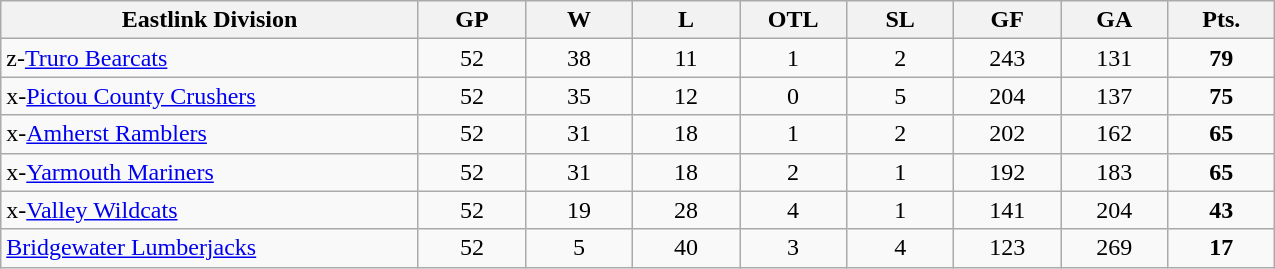<table class="wikitable sortable">
<tr>
<td class="unsortable" align=center bgcolor=#F2F2F2 style="width: 16.94em"><strong>Eastlink Division</strong></td>
<th style="width: 4em">GP</th>
<th style="width: 4em">W</th>
<th style="width: 4em">L</th>
<th style="width: 4em">OTL</th>
<th style="width: 4em">SL</th>
<th style="width: 4em">GF</th>
<th style="width: 4em">GA</th>
<th style="width: 4em"><strong>Pts.</strong></th>
</tr>
<tr align="center">
<td align="left">z-<a href='#'>Truro Bearcats</a></td>
<td> 52</td>
<td> 38</td>
<td> 11</td>
<td> 1</td>
<td> 2</td>
<td> 243</td>
<td> 131</td>
<td> <strong>79</strong></td>
</tr>
<tr align="center">
<td align=left>x-<a href='#'>Pictou County Crushers</a></td>
<td> 52</td>
<td> 35</td>
<td> 12</td>
<td> 0</td>
<td> 5</td>
<td> 204</td>
<td> 137</td>
<td> <strong>75</strong></td>
</tr>
<tr align="center">
<td align=left>x-<a href='#'>Amherst Ramblers</a></td>
<td> 52</td>
<td> 31</td>
<td> 18</td>
<td> 1</td>
<td> 2</td>
<td> 202</td>
<td> 162</td>
<td><strong>65</strong> </td>
</tr>
<tr align="center">
<td align=left>x-<a href='#'>Yarmouth Mariners</a></td>
<td> 52</td>
<td> 31</td>
<td> 18</td>
<td> 2</td>
<td> 1</td>
<td> 192</td>
<td> 183</td>
<td> <strong>65</strong></td>
</tr>
<tr align="center">
<td align=left>x-<a href='#'>Valley Wildcats</a></td>
<td> 52</td>
<td> 19</td>
<td> 28</td>
<td> 4</td>
<td> 1</td>
<td> 141</td>
<td> 204</td>
<td> <strong>43</strong></td>
</tr>
<tr align="center">
<td align=left><a href='#'>Bridgewater Lumberjacks</a></td>
<td> 52</td>
<td> 5</td>
<td> 40</td>
<td> 3</td>
<td> 4</td>
<td> 123</td>
<td> 269</td>
<td> <strong>17</strong></td>
</tr>
</table>
